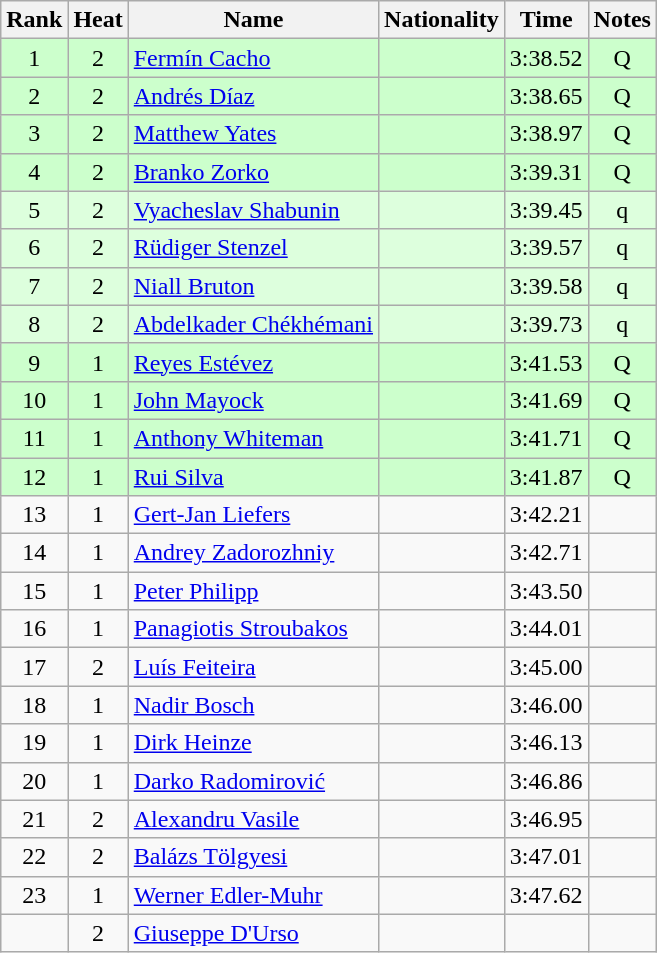<table class="wikitable sortable" style="text-align:center">
<tr>
<th>Rank</th>
<th>Heat</th>
<th>Name</th>
<th>Nationality</th>
<th>Time</th>
<th>Notes</th>
</tr>
<tr bgcolor=ccffcc>
<td>1</td>
<td>2</td>
<td align=left><a href='#'>Fermín Cacho</a></td>
<td align=left></td>
<td>3:38.52</td>
<td>Q</td>
</tr>
<tr bgcolor=ccffcc>
<td>2</td>
<td>2</td>
<td align=left><a href='#'>Andrés Díaz</a></td>
<td align=left></td>
<td>3:38.65</td>
<td>Q</td>
</tr>
<tr bgcolor=ccffcc>
<td>3</td>
<td>2</td>
<td align=left><a href='#'>Matthew Yates</a></td>
<td align=left></td>
<td>3:38.97</td>
<td>Q</td>
</tr>
<tr bgcolor=ccffcc>
<td>4</td>
<td>2</td>
<td align=left><a href='#'>Branko Zorko</a></td>
<td align=left></td>
<td>3:39.31</td>
<td>Q</td>
</tr>
<tr bgcolor=ddffdd>
<td>5</td>
<td>2</td>
<td align=left><a href='#'>Vyacheslav Shabunin</a></td>
<td align=left></td>
<td>3:39.45</td>
<td>q</td>
</tr>
<tr bgcolor=ddffdd>
<td>6</td>
<td>2</td>
<td align=left><a href='#'>Rüdiger Stenzel</a></td>
<td align=left></td>
<td>3:39.57</td>
<td>q</td>
</tr>
<tr bgcolor=ddffdd>
<td>7</td>
<td>2</td>
<td align=left><a href='#'>Niall Bruton</a></td>
<td align=left></td>
<td>3:39.58</td>
<td>q</td>
</tr>
<tr bgcolor=ddffdd>
<td>8</td>
<td>2</td>
<td align=left><a href='#'>Abdelkader Chékhémani</a></td>
<td align=left></td>
<td>3:39.73</td>
<td>q</td>
</tr>
<tr bgcolor=ccffcc>
<td>9</td>
<td>1</td>
<td align=left><a href='#'>Reyes Estévez</a></td>
<td align=left></td>
<td>3:41.53</td>
<td>Q</td>
</tr>
<tr bgcolor=ccffcc>
<td>10</td>
<td>1</td>
<td align=left><a href='#'>John Mayock</a></td>
<td align=left></td>
<td>3:41.69</td>
<td>Q</td>
</tr>
<tr bgcolor=ccffcc>
<td>11</td>
<td>1</td>
<td align=left><a href='#'>Anthony Whiteman</a></td>
<td align=left></td>
<td>3:41.71</td>
<td>Q</td>
</tr>
<tr bgcolor=ccffcc>
<td>12</td>
<td>1</td>
<td align=left><a href='#'>Rui Silva</a></td>
<td align=left></td>
<td>3:41.87</td>
<td>Q</td>
</tr>
<tr>
<td>13</td>
<td>1</td>
<td align=left><a href='#'>Gert-Jan Liefers</a></td>
<td align=left></td>
<td>3:42.21</td>
<td></td>
</tr>
<tr>
<td>14</td>
<td>1</td>
<td align=left><a href='#'>Andrey Zadorozhniy</a></td>
<td align=left></td>
<td>3:42.71</td>
<td></td>
</tr>
<tr>
<td>15</td>
<td>1</td>
<td align=left><a href='#'>Peter Philipp</a></td>
<td align=left></td>
<td>3:43.50</td>
<td></td>
</tr>
<tr>
<td>16</td>
<td>1</td>
<td align=left><a href='#'>Panagiotis Stroubakos</a></td>
<td align=left></td>
<td>3:44.01</td>
<td></td>
</tr>
<tr>
<td>17</td>
<td>2</td>
<td align=left><a href='#'>Luís Feiteira</a></td>
<td align=left></td>
<td>3:45.00</td>
<td></td>
</tr>
<tr>
<td>18</td>
<td>1</td>
<td align=left><a href='#'>Nadir Bosch</a></td>
<td align=left></td>
<td>3:46.00</td>
<td></td>
</tr>
<tr>
<td>19</td>
<td>1</td>
<td align=left><a href='#'>Dirk Heinze</a></td>
<td align=left></td>
<td>3:46.13</td>
<td></td>
</tr>
<tr>
<td>20</td>
<td>1</td>
<td align=left><a href='#'>Darko Radomirović</a></td>
<td align=left></td>
<td>3:46.86</td>
<td></td>
</tr>
<tr>
<td>21</td>
<td>2</td>
<td align=left><a href='#'>Alexandru Vasile</a></td>
<td align=left></td>
<td>3:46.95</td>
<td></td>
</tr>
<tr>
<td>22</td>
<td>2</td>
<td align=left><a href='#'>Balázs Tölgyesi</a></td>
<td align=left></td>
<td>3:47.01</td>
<td></td>
</tr>
<tr>
<td>23</td>
<td>1</td>
<td align=left><a href='#'>Werner Edler-Muhr</a></td>
<td align=left></td>
<td>3:47.62</td>
<td></td>
</tr>
<tr>
<td></td>
<td>2</td>
<td align=left><a href='#'>Giuseppe D'Urso</a></td>
<td align=left></td>
<td></td>
<td></td>
</tr>
</table>
